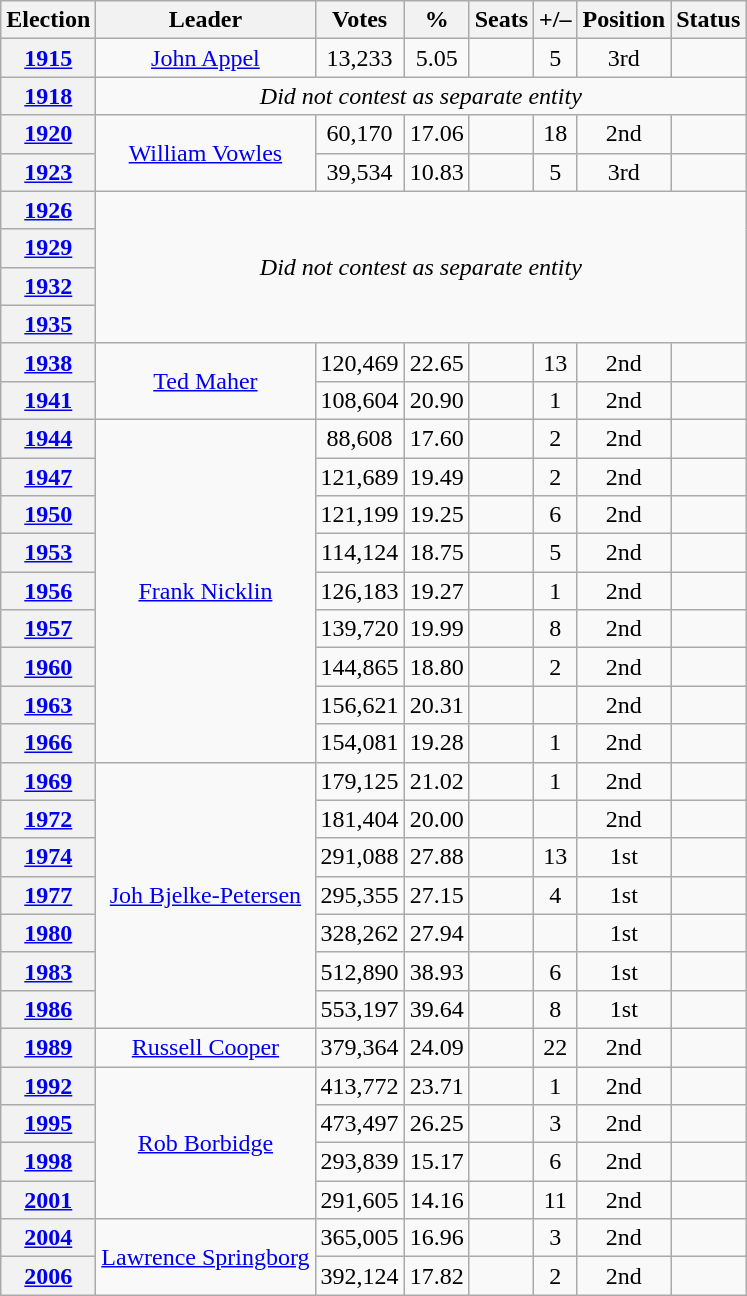<table class=wikitable style="text-align: center;">
<tr>
<th>Election</th>
<th>Leader</th>
<th>Votes</th>
<th>%</th>
<th>Seats</th>
<th>+/–</th>
<th>Position</th>
<th>Status</th>
</tr>
<tr>
<th><a href='#'>1915</a></th>
<td><a href='#'>John Appel</a></td>
<td>13,233</td>
<td>5.05</td>
<td></td>
<td> 5</td>
<td> 3rd</td>
<td></td>
</tr>
<tr>
<th><a href='#'>1918</a></th>
<td colspan=7><em>Did not contest as separate entity</em></td>
</tr>
<tr>
<th><a href='#'>1920</a></th>
<td rowspan=2><a href='#'>William Vowles</a></td>
<td>60,170</td>
<td>17.06</td>
<td></td>
<td> 18</td>
<td> 2nd</td>
<td></td>
</tr>
<tr>
<th><a href='#'>1923</a></th>
<td>39,534</td>
<td>10.83</td>
<td></td>
<td> 5</td>
<td> 3rd</td>
<td></td>
</tr>
<tr>
<th><a href='#'>1926</a></th>
<td rowspan=4 colspan=7><em>Did not contest as separate entity</em></td>
</tr>
<tr>
<th><a href='#'>1929</a></th>
</tr>
<tr>
<th><a href='#'>1932</a></th>
</tr>
<tr>
<th><a href='#'>1935</a></th>
</tr>
<tr>
<th><a href='#'>1938</a></th>
<td rowspan=2><a href='#'>Ted Maher</a></td>
<td>120,469</td>
<td>22.65</td>
<td></td>
<td> 13</td>
<td> 2nd</td>
<td></td>
</tr>
<tr>
<th><a href='#'>1941</a></th>
<td>108,604</td>
<td>20.90</td>
<td></td>
<td> 1</td>
<td> 2nd</td>
<td></td>
</tr>
<tr>
<th><a href='#'>1944</a></th>
<td rowspan=9><a href='#'>Frank Nicklin</a></td>
<td>88,608</td>
<td>17.60</td>
<td></td>
<td> 2</td>
<td> 2nd</td>
<td></td>
</tr>
<tr>
<th><a href='#'>1947</a></th>
<td>121,689</td>
<td>19.49</td>
<td></td>
<td> 2</td>
<td> 2nd</td>
<td></td>
</tr>
<tr>
<th><a href='#'>1950</a></th>
<td>121,199</td>
<td>19.25</td>
<td></td>
<td> 6</td>
<td> 2nd</td>
<td></td>
</tr>
<tr>
<th><a href='#'>1953</a></th>
<td>114,124</td>
<td>18.75</td>
<td></td>
<td> 5</td>
<td> 2nd</td>
<td></td>
</tr>
<tr>
<th><a href='#'>1956</a></th>
<td>126,183</td>
<td>19.27</td>
<td></td>
<td> 1</td>
<td> 2nd</td>
<td></td>
</tr>
<tr>
<th><a href='#'>1957</a></th>
<td>139,720</td>
<td>19.99</td>
<td></td>
<td> 8</td>
<td> 2nd</td>
<td></td>
</tr>
<tr>
<th><a href='#'>1960</a></th>
<td>144,865</td>
<td>18.80</td>
<td></td>
<td> 2</td>
<td> 2nd</td>
<td></td>
</tr>
<tr>
<th><a href='#'>1963</a></th>
<td>156,621</td>
<td>20.31</td>
<td></td>
<td></td>
<td> 2nd</td>
<td></td>
</tr>
<tr>
<th><a href='#'>1966</a></th>
<td>154,081</td>
<td>19.28</td>
<td></td>
<td> 1</td>
<td> 2nd</td>
<td></td>
</tr>
<tr>
<th><a href='#'>1969</a></th>
<td rowspan=7><a href='#'>Joh Bjelke-Petersen</a></td>
<td>179,125</td>
<td>21.02</td>
<td></td>
<td> 1</td>
<td> 2nd</td>
<td></td>
</tr>
<tr>
<th><a href='#'>1972</a></th>
<td>181,404</td>
<td>20.00</td>
<td></td>
<td></td>
<td> 2nd</td>
<td></td>
</tr>
<tr>
<th><a href='#'>1974</a></th>
<td>291,088</td>
<td>27.88</td>
<td></td>
<td> 13</td>
<td> 1st</td>
<td></td>
</tr>
<tr>
<th><a href='#'>1977</a></th>
<td>295,355</td>
<td>27.15</td>
<td></td>
<td> 4</td>
<td> 1st</td>
<td></td>
</tr>
<tr>
<th><a href='#'>1980</a></th>
<td>328,262</td>
<td>27.94</td>
<td></td>
<td></td>
<td> 1st</td>
<td></td>
</tr>
<tr>
<th><a href='#'>1983</a></th>
<td>512,890</td>
<td>38.93</td>
<td></td>
<td> 6</td>
<td> 1st</td>
<td></td>
</tr>
<tr>
<th><a href='#'>1986</a></th>
<td>553,197</td>
<td>39.64</td>
<td></td>
<td> 8</td>
<td> 1st</td>
<td></td>
</tr>
<tr>
<th><a href='#'>1989</a></th>
<td><a href='#'>Russell Cooper</a></td>
<td>379,364</td>
<td>24.09</td>
<td></td>
<td> 22</td>
<td> 2nd</td>
<td></td>
</tr>
<tr>
<th><a href='#'>1992</a></th>
<td rowspan=4><a href='#'>Rob Borbidge</a></td>
<td>413,772</td>
<td>23.71</td>
<td></td>
<td> 1</td>
<td> 2nd</td>
<td></td>
</tr>
<tr>
<th><a href='#'>1995</a></th>
<td>473,497</td>
<td>26.25</td>
<td></td>
<td> 3</td>
<td> 2nd</td>
<td></td>
</tr>
<tr>
<th><a href='#'>1998</a></th>
<td>293,839</td>
<td>15.17</td>
<td></td>
<td> 6</td>
<td> 2nd</td>
<td></td>
</tr>
<tr>
<th><a href='#'>2001</a></th>
<td>291,605</td>
<td>14.16</td>
<td></td>
<td> 11</td>
<td> 2nd</td>
<td></td>
</tr>
<tr>
<th><a href='#'>2004</a></th>
<td rowspan=2><a href='#'>Lawrence Springborg</a></td>
<td>365,005</td>
<td>16.96</td>
<td></td>
<td> 3</td>
<td> 2nd</td>
<td></td>
</tr>
<tr>
<th><a href='#'>2006</a></th>
<td>392,124</td>
<td>17.82</td>
<td></td>
<td> 2</td>
<td> 2nd</td>
<td></td>
</tr>
</table>
